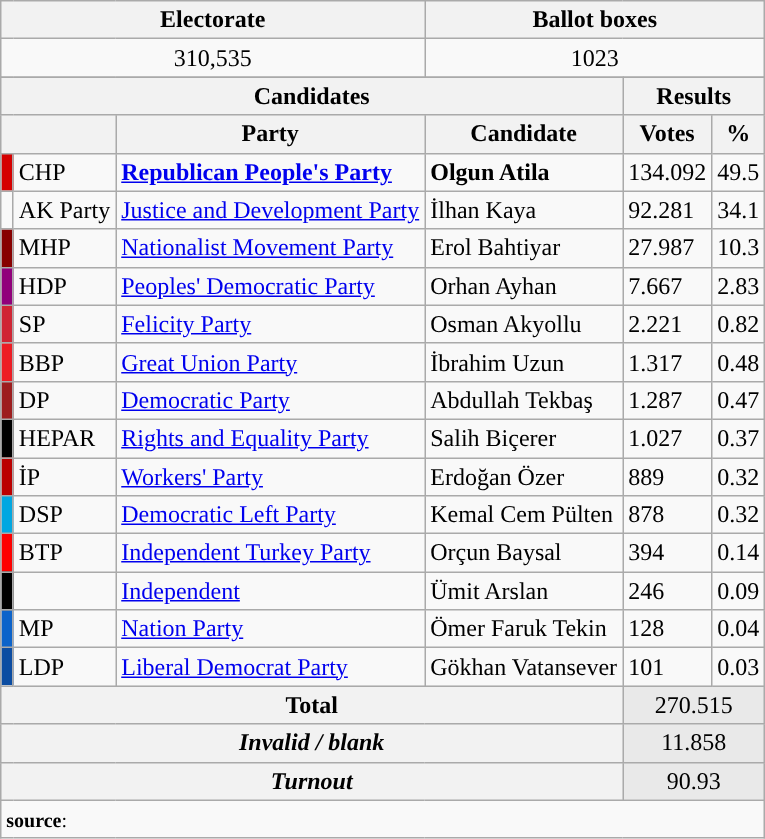<table class="wikitable">
<tr style="background-color:#F2F2F2">
<td align="center" colspan="3"><strong>Electorate</strong></td>
<td align="center" colspan="7"><strong>Ballot boxes</strong></td>
</tr>
<tr align="left">
<td align="center" colspan="3">310,535</td>
<td align="center" colspan="7">1023</td>
</tr>
<tr>
</tr>
<tr style="background-color:#E9E9E9">
</tr>
<tr>
<th align="center" colspan="4">Candidates</th>
<th align="center" colspan="6">Results</th>
</tr>
<tr style="background-color:#E9E9E9">
<th align="center" colspan="2"></th>
<th align="center">Party</th>
<th align="center">Candidate</th>
<th align="center">Votes</th>
<th align="center">%</th>
</tr>
<tr align="left">
<td bgcolor="#d50000" width=1></td>
<td>CHP</td>
<td><strong><a href='#'>Republican People's Party</a></strong></td>
<td><strong>Olgun Atila</strong></td>
<td>134.092</td>
<td>49.5</td>
</tr>
<tr align="left">
<td></td>
<td>AK Party</td>
<td><a href='#'>Justice and Development Party</a></td>
<td>İlhan Kaya</td>
<td>92.281</td>
<td>34.1</td>
</tr>
<tr align="left">
<td bgcolor="#870000" width=1></td>
<td>MHP</td>
<td><a href='#'>Nationalist Movement Party</a></td>
<td>Erol Bahtiyar</td>
<td>27.987</td>
<td>10.3</td>
</tr>
<tr align="left">
<td bgcolor="#91007B" width=1></td>
<td>HDP</td>
<td><a href='#'>Peoples' Democratic Party</a></td>
<td>Orhan Ayhan</td>
<td>7.667</td>
<td>2.83</td>
</tr>
<tr align="left">
<td bgcolor="#D02433" width=1></td>
<td>SP</td>
<td><a href='#'>Felicity Party</a></td>
<td>Osman Akyollu</td>
<td>2.221</td>
<td>0.82</td>
</tr>
<tr align="left">
<td bgcolor="#ED1C24" width=1></td>
<td>BBP</td>
<td><a href='#'>Great Union Party</a></td>
<td>İbrahim Uzun</td>
<td>1.317</td>
<td>0.48</td>
</tr>
<tr align="left">
<td bgcolor="#9D1D1E" width=1></td>
<td>DP</td>
<td><a href='#'>Democratic Party</a></td>
<td>Abdullah Tekbaş</td>
<td>1.287</td>
<td>0.47</td>
</tr>
<tr align="left">
<td bgcolor="#000000" width=1></td>
<td>HEPAR</td>
<td><a href='#'>Rights and Equality Party</a></td>
<td>Salih Biçerer</td>
<td>1.027</td>
<td>0.37</td>
</tr>
<tr align="left">
<td bgcolor="#BB0000" width=1></td>
<td>İP</td>
<td><a href='#'>Workers' Party</a></td>
<td>Erdoğan Özer</td>
<td>889</td>
<td>0.32</td>
</tr>
<tr align="left">
<td bgcolor="#01A7E1" width=1></td>
<td>DSP</td>
<td><a href='#'>Democratic Left Party</a></td>
<td>Kemal Cem Pülten</td>
<td>878</td>
<td>0.32</td>
</tr>
<tr align="left">
<td bgcolor="#FE0000" width=1></td>
<td>BTP</td>
<td><a href='#'>Independent Turkey Party</a></td>
<td>Orçun Baysal</td>
<td>394</td>
<td>0.14</td>
</tr>
<tr align="left">
<td bgcolor=" " width=1></td>
<td></td>
<td><a href='#'>Independent</a></td>
<td>Ümit Arslan</td>
<td>246</td>
<td>0.09</td>
</tr>
<tr align="left">
<td bgcolor="#0C63CA" width=1></td>
<td>MP</td>
<td><a href='#'>Nation Party</a></td>
<td>Ömer Faruk Tekin</td>
<td>128</td>
<td>0.04</td>
</tr>
<tr align="left">
<td bgcolor="#0C4DA2" width=1></td>
<td>LDP</td>
<td><a href='#'>Liberal Democrat Party</a></td>
<td>Gökhan Vatansever</td>
<td>101</td>
<td>0.03</td>
</tr>
<tr style="background-color:#E9E9E9" align="left">
<th align="center" colspan="4"><strong>Total</strong></th>
<td align="center" colspan="5">270.515</td>
</tr>
<tr style="background-color:#E9E9E9" align="left">
<th align="center" colspan="4"><em>Invalid / blank</em></th>
<td align="center" colspan="5">11.858</td>
</tr>
<tr style="background-color:#E9E9E9" align="left">
<th align="center" colspan="4"><em>Turnout</em></th>
<td align="center" colspan="5">90.93</td>
</tr>
<tr>
<td align="left" colspan=10><small><strong>source</strong>:  </small></td>
</tr>
</table>
